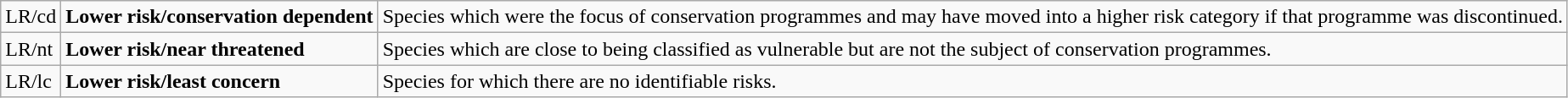<table class="wikitable" style="text-align:left">
<tr>
<td>LR/cd</td>
<td><strong>Lower risk/conservation dependent</strong></td>
<td>Species which were the focus of conservation programmes and may have moved into a higher risk category if that programme was discontinued.</td>
</tr>
<tr>
<td>LR/nt</td>
<td><strong>Lower risk/near threatened</strong></td>
<td>Species which are close to being classified as vulnerable but are not the subject of conservation programmes.</td>
</tr>
<tr>
<td>LR/lc</td>
<td><strong>Lower risk/least concern</strong></td>
<td>Species for which there are no identifiable risks.</td>
</tr>
</table>
